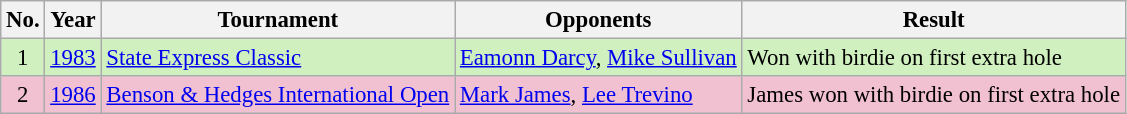<table class="wikitable" style="font-size:95%;">
<tr>
<th>No.</th>
<th>Year</th>
<th>Tournament</th>
<th>Opponents</th>
<th>Result</th>
</tr>
<tr style="background:#D0F0C0;">
<td align=center>1</td>
<td><a href='#'>1983</a></td>
<td><a href='#'>State Express Classic</a></td>
<td> <a href='#'>Eamonn Darcy</a>,  <a href='#'>Mike Sullivan</a></td>
<td>Won with birdie on first extra hole</td>
</tr>
<tr style="background:#F2C1D1;">
<td align=center>2</td>
<td><a href='#'>1986</a></td>
<td><a href='#'>Benson & Hedges International Open</a></td>
<td> <a href='#'>Mark James</a>,  <a href='#'>Lee Trevino</a></td>
<td>James won with birdie on first extra hole</td>
</tr>
</table>
